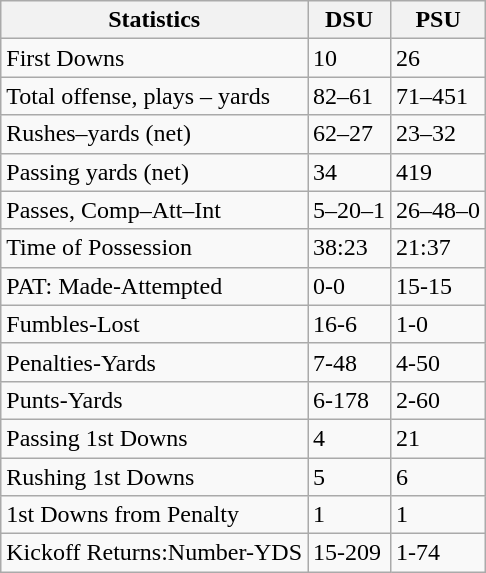<table class="wikitable">
<tr>
<th>Statistics</th>
<th>DSU</th>
<th>PSU</th>
</tr>
<tr>
<td>First Downs</td>
<td>10</td>
<td>26</td>
</tr>
<tr>
<td>Total offense, plays – yards</td>
<td>82–61</td>
<td>71–451</td>
</tr>
<tr>
<td>Rushes–yards (net)</td>
<td>62–27</td>
<td>23–32</td>
</tr>
<tr>
<td>Passing yards (net)</td>
<td>34</td>
<td>419</td>
</tr>
<tr>
<td>Passes, Comp–Att–Int</td>
<td>5–20–1</td>
<td>26–48–0</td>
</tr>
<tr>
<td>Time of Possession</td>
<td>38:23</td>
<td>21:37</td>
</tr>
<tr>
<td>PAT: Made-Attempted</td>
<td>0-0</td>
<td>15-15</td>
</tr>
<tr>
<td>Fumbles-Lost</td>
<td>16-6</td>
<td>1-0</td>
</tr>
<tr>
<td>Penalties-Yards</td>
<td>7-48</td>
<td>4-50</td>
</tr>
<tr>
<td>Punts-Yards</td>
<td>6-178</td>
<td>2-60</td>
</tr>
<tr>
<td>Passing 1st Downs</td>
<td>4</td>
<td>21</td>
</tr>
<tr>
<td>Rushing 1st Downs</td>
<td>5</td>
<td>6</td>
</tr>
<tr>
<td>1st Downs from Penalty</td>
<td>1</td>
<td>1</td>
</tr>
<tr>
<td>Kickoff Returns:Number-YDS</td>
<td>15-209</td>
<td>1-74</td>
</tr>
</table>
